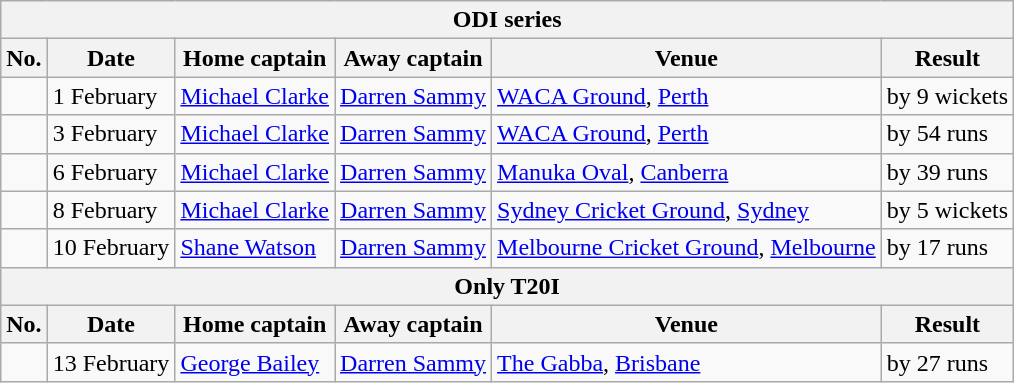<table class="wikitable">
<tr>
<th colspan="6">ODI series</th>
</tr>
<tr>
<th>No.</th>
<th>Date</th>
<th>Home captain</th>
<th>Away captain</th>
<th>Venue</th>
<th>Result</th>
</tr>
<tr>
<td></td>
<td>1 February</td>
<td><a href='#'>Michael Clarke</a></td>
<td><a href='#'>Darren Sammy</a></td>
<td><a href='#'>WACA Ground</a>, <a href='#'>Perth</a></td>
<td> by 9 wickets</td>
</tr>
<tr>
<td></td>
<td>3 February</td>
<td><a href='#'>Michael Clarke</a></td>
<td><a href='#'>Darren Sammy</a></td>
<td><a href='#'>WACA Ground</a>, <a href='#'>Perth</a></td>
<td> by 54 runs</td>
</tr>
<tr>
<td></td>
<td>6 February</td>
<td><a href='#'>Michael Clarke</a></td>
<td><a href='#'>Darren Sammy</a></td>
<td><a href='#'>Manuka Oval</a>, <a href='#'>Canberra</a></td>
<td> by 39 runs</td>
</tr>
<tr>
<td></td>
<td>8 February</td>
<td><a href='#'>Michael Clarke</a></td>
<td><a href='#'>Darren Sammy</a></td>
<td><a href='#'>Sydney Cricket Ground</a>, <a href='#'>Sydney</a></td>
<td> by 5 wickets</td>
</tr>
<tr>
<td></td>
<td>10 February</td>
<td><a href='#'>Shane Watson</a></td>
<td><a href='#'>Darren Sammy</a></td>
<td><a href='#'>Melbourne Cricket Ground</a>, <a href='#'>Melbourne</a></td>
<td> by 17 runs</td>
</tr>
<tr>
<th colspan="6">Only T20I</th>
</tr>
<tr>
<th>No.</th>
<th>Date</th>
<th>Home captain</th>
<th>Away captain</th>
<th>Venue</th>
<th>Result</th>
</tr>
<tr>
<td></td>
<td>13 February</td>
<td><a href='#'>George Bailey</a></td>
<td><a href='#'>Darren Sammy</a></td>
<td><a href='#'>The Gabba</a>, <a href='#'>Brisbane</a></td>
<td> by 27 runs</td>
</tr>
</table>
